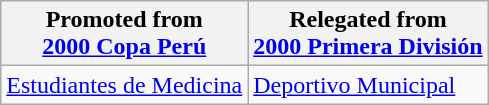<table class="wikitable">
<tr>
<th>Promoted from<br><a href='#'>2000 Copa Perú</a></th>
<th>Relegated from<br><a href='#'>2000 Primera División</a></th>
</tr>
<tr>
<td> <a href='#'>Estudiantes de Medicina</a> </td>
<td> <a href='#'>Deportivo Municipal</a> </td>
</tr>
</table>
